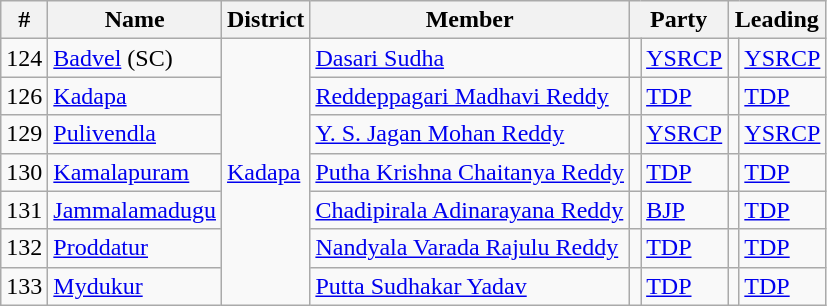<table class="wikitable sortable">
<tr>
<th>#</th>
<th>Name</th>
<th>District</th>
<th>Member</th>
<th colspan="2">Party</th>
<th colspan=2>Leading<br></th>
</tr>
<tr>
<td>124</td>
<td><a href='#'>Badvel</a> (SC)</td>
<td rowspan="7"><a href='#'>Kadapa</a></td>
<td><a href='#'>Dasari Sudha</a></td>
<td></td>
<td><a href='#'>YSRCP</a></td>
<td></td>
<td><a href='#'>YSRCP</a></td>
</tr>
<tr>
<td>126</td>
<td><a href='#'>Kadapa</a></td>
<td><a href='#'>Reddeppagari Madhavi Reddy</a></td>
<td></td>
<td><a href='#'>TDP</a></td>
<td></td>
<td><a href='#'>TDP</a></td>
</tr>
<tr>
<td>129</td>
<td><a href='#'>Pulivendla</a></td>
<td><a href='#'>Y. S. Jagan Mohan Reddy</a></td>
<td></td>
<td><a href='#'>YSRCP</a></td>
<td></td>
<td><a href='#'>YSRCP</a></td>
</tr>
<tr>
<td>130</td>
<td><a href='#'>Kamalapuram</a></td>
<td><a href='#'>Putha Krishna Chaitanya Reddy</a></td>
<td></td>
<td><a href='#'>TDP</a></td>
<td></td>
<td><a href='#'>TDP</a></td>
</tr>
<tr>
<td>131</td>
<td><a href='#'>Jammalamadugu</a></td>
<td><a href='#'>Chadipirala Adinarayana Reddy</a></td>
<td></td>
<td><a href='#'>BJP</a></td>
<td></td>
<td><a href='#'>TDP</a></td>
</tr>
<tr>
<td>132</td>
<td><a href='#'>Proddatur</a></td>
<td><a href='#'>Nandyala Varada Rajulu Reddy</a></td>
<td></td>
<td><a href='#'>TDP</a></td>
<td></td>
<td><a href='#'>TDP</a></td>
</tr>
<tr>
<td>133</td>
<td><a href='#'>Mydukur</a></td>
<td><a href='#'>Putta Sudhakar Yadav</a></td>
<td></td>
<td><a href='#'>TDP</a></td>
<td></td>
<td><a href='#'>TDP</a></td>
</tr>
</table>
